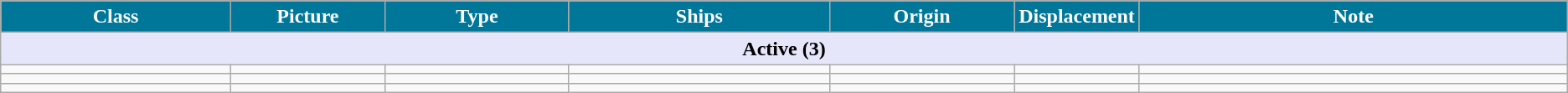<table class="wikitable">
<tr>
<th style="color: white; background:#079; width:15%;">Class</th>
<th style="color: white; background:#079; width:10%;">Picture</th>
<th style="color: white; background:#079; width:12%;">Type</th>
<th style="color: white; background:#079; width:17%;">Ships</th>
<th style="color: white; background:#079; width:12%;">Origin</th>
<th style="color: white; background:#079; width:6%;">Displacement</th>
<th style="color: white; background:#079; width:28%;">Note</th>
</tr>
<tr>
<th colspan="7" style="background: lavender;">Active (3)</th>
</tr>
<tr>
<td></td>
<td></td>
<td></td>
<td></td>
<td></td>
<td></td>
<td></td>
</tr>
<tr>
<td></td>
<td></td>
<td></td>
<td></td>
<td></td>
<td></td>
<td></td>
</tr>
<tr>
<td></td>
<td></td>
<td></td>
<td></td>
<td></td>
<td></td>
<td></td>
</tr>
</table>
